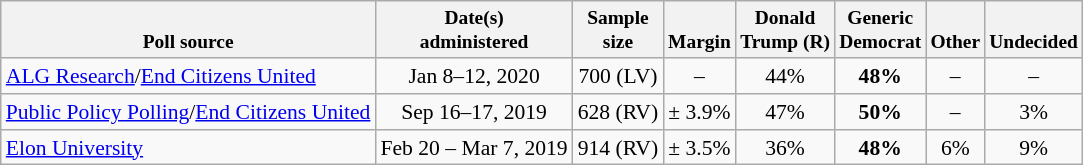<table class="wikitable" style="font-size:90%;text-align:center;">
<tr valign=bottom style="font-size:90%;">
<th>Poll source</th>
<th>Date(s)<br>administered</th>
<th>Sample<br>size</th>
<th>Margin<br></th>
<th>Donald<br>Trump (R)</th>
<th>Generic<br>Democrat</th>
<th>Other</th>
<th>Undecided</th>
</tr>
<tr>
<td style="text-align:left;"><a href='#'>ALG Research</a>/<a href='#'>End Citizens United</a></td>
<td>Jan 8–12, 2020</td>
<td>700 (LV)</td>
<td>–</td>
<td>44%</td>
<td><strong>48%</strong></td>
<td>–</td>
<td>–</td>
</tr>
<tr>
<td style="text-align:left;"><a href='#'>Public Policy Polling</a>/<a href='#'>End Citizens United</a></td>
<td>Sep 16–17, 2019</td>
<td>628 (RV)</td>
<td>± 3.9%</td>
<td>47%</td>
<td><strong>50%</strong></td>
<td>–</td>
<td>3%</td>
</tr>
<tr>
<td style="text-align:left;"><a href='#'>Elon University</a></td>
<td>Feb 20 – Mar 7, 2019</td>
<td>914 (RV)</td>
<td>± 3.5%</td>
<td>36%</td>
<td><strong>48%</strong></td>
<td>6%</td>
<td>9%</td>
</tr>
</table>
